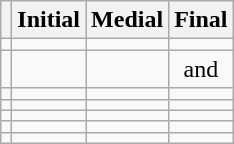<table class="wikitable" style="text-align: center;">
<tr>
<th></th>
<th>Initial</th>
<th>Medial</th>
<th>Final</th>
</tr>
<tr>
<td></td>
<td></td>
<td></td>
<td></td>
</tr>
<tr>
<td></td>
<td></td>
<td></td>
<td> and </td>
</tr>
<tr>
<td></td>
<td></td>
<td></td>
<td></td>
</tr>
<tr>
<td></td>
<td></td>
<td></td>
<td></td>
</tr>
<tr>
<td></td>
<td></td>
<td></td>
<td></td>
</tr>
<tr>
<td></td>
<td></td>
<td></td>
<td></td>
</tr>
<tr>
<td></td>
<td></td>
<td></td>
<td></td>
</tr>
</table>
